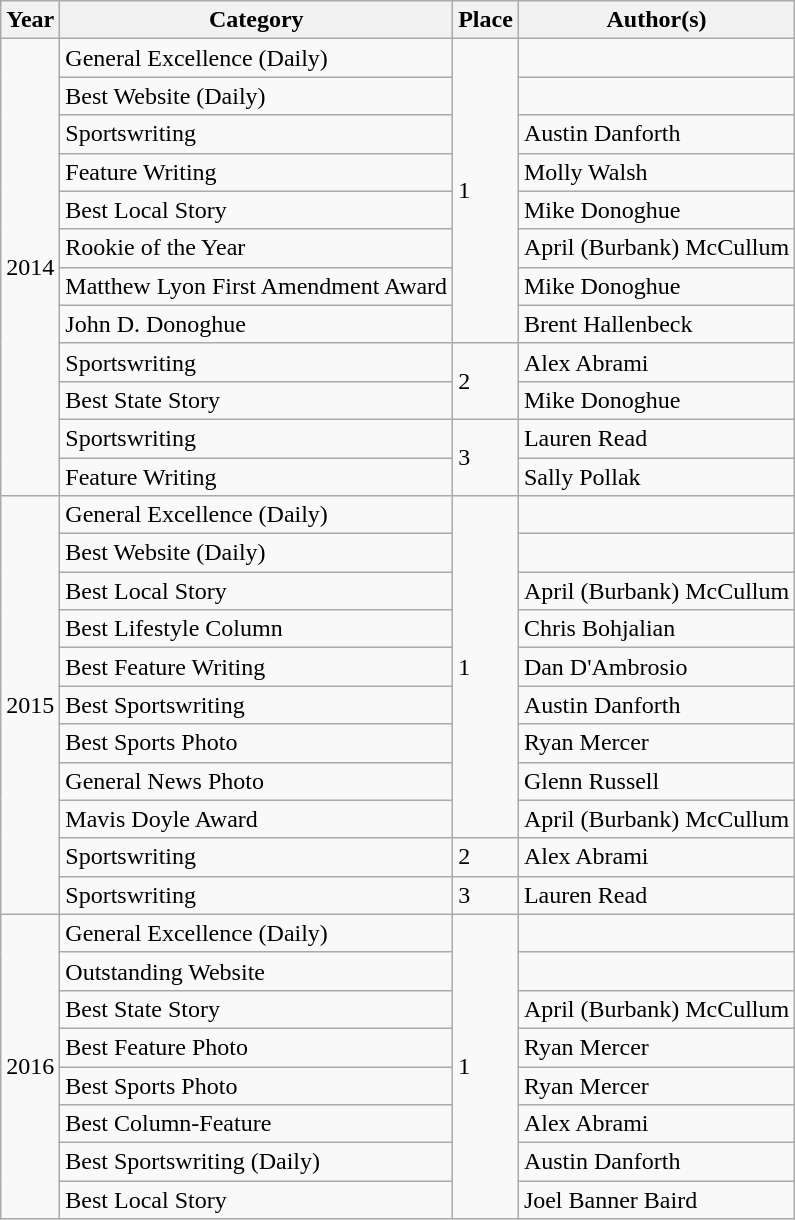<table class="wikitable sortable">
<tr>
<th>Year</th>
<th>Category</th>
<th>Place</th>
<th>Author(s)</th>
</tr>
<tr>
<td rowspan="12">2014</td>
<td>General Excellence (Daily)</td>
<td rowspan="8">1</td>
<td></td>
</tr>
<tr>
<td>Best Website (Daily)</td>
<td></td>
</tr>
<tr>
<td>Sportswriting</td>
<td>Austin Danforth</td>
</tr>
<tr>
<td>Feature Writing</td>
<td>Molly Walsh</td>
</tr>
<tr>
<td>Best Local Story</td>
<td>Mike Donoghue</td>
</tr>
<tr>
<td>Rookie of the Year</td>
<td>April (Burbank) McCullum</td>
</tr>
<tr>
<td>Matthew Lyon First Amendment Award</td>
<td>Mike Donoghue</td>
</tr>
<tr>
<td>John D. Donoghue</td>
<td>Brent Hallenbeck</td>
</tr>
<tr>
<td>Sportswriting</td>
<td rowspan="2">2</td>
<td>Alex Abrami</td>
</tr>
<tr>
<td>Best State Story</td>
<td>Mike Donoghue</td>
</tr>
<tr>
<td>Sportswriting</td>
<td rowspan="2">3</td>
<td>Lauren Read</td>
</tr>
<tr>
<td>Feature Writing</td>
<td>Sally Pollak</td>
</tr>
<tr>
<td rowspan="11">2015</td>
<td>General Excellence (Daily)</td>
<td rowspan="9">1</td>
<td></td>
</tr>
<tr>
<td>Best Website (Daily)</td>
<td></td>
</tr>
<tr>
<td>Best Local Story</td>
<td>April (Burbank) McCullum</td>
</tr>
<tr>
<td>Best Lifestyle Column</td>
<td>Chris Bohjalian</td>
</tr>
<tr>
<td>Best Feature Writing</td>
<td>Dan D'Ambrosio</td>
</tr>
<tr>
<td>Best Sportswriting</td>
<td>Austin Danforth</td>
</tr>
<tr>
<td>Best Sports Photo</td>
<td>Ryan Mercer</td>
</tr>
<tr>
<td>General News Photo</td>
<td>Glenn Russell</td>
</tr>
<tr>
<td>Mavis Doyle Award</td>
<td>April (Burbank) McCullum</td>
</tr>
<tr>
<td>Sportswriting</td>
<td>2</td>
<td>Alex Abrami</td>
</tr>
<tr>
<td>Sportswriting</td>
<td>3</td>
<td>Lauren Read</td>
</tr>
<tr>
<td rowspan="8">2016</td>
<td>General Excellence (Daily)</td>
<td rowspan="8">1</td>
<td></td>
</tr>
<tr>
<td>Outstanding Website</td>
<td></td>
</tr>
<tr>
<td>Best State Story</td>
<td>April (Burbank) McCullum</td>
</tr>
<tr>
<td>Best Feature Photo</td>
<td>Ryan Mercer</td>
</tr>
<tr>
<td>Best Sports Photo</td>
<td>Ryan Mercer</td>
</tr>
<tr>
<td>Best Column-Feature</td>
<td>Alex Abrami</td>
</tr>
<tr>
<td>Best Sportswriting (Daily)</td>
<td>Austin Danforth</td>
</tr>
<tr>
<td>Best Local Story</td>
<td>Joel Banner Baird</td>
</tr>
</table>
